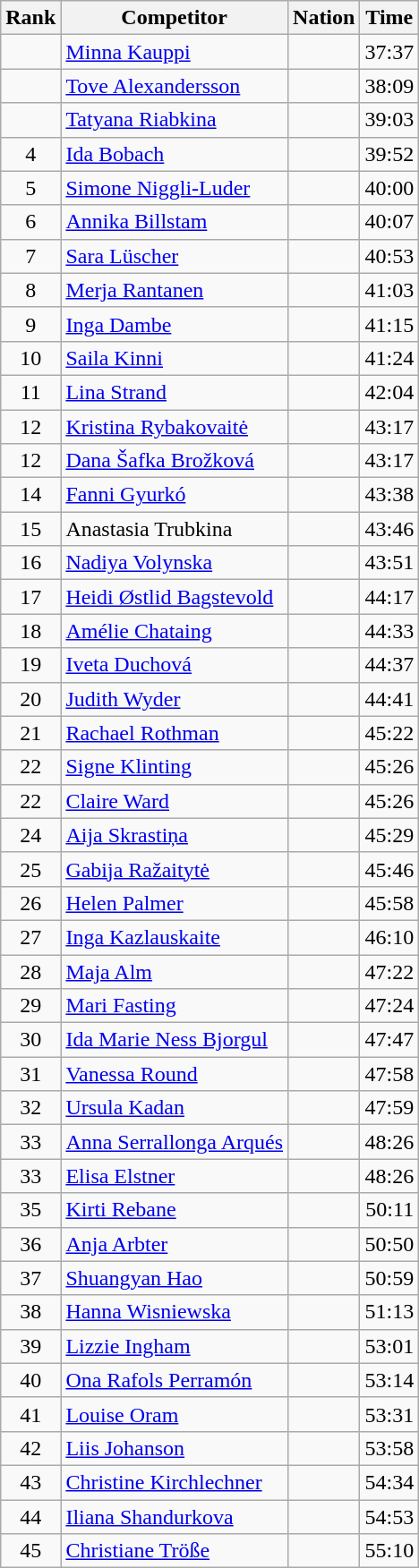<table class="wikitable sortable" style="text-align:left">
<tr>
<th data-sort-type="number">Rank</th>
<th class="unsortable">Competitor</th>
<th>Nation</th>
<th>Time</th>
</tr>
<tr>
<td style="text-align:center"></td>
<td><a href='#'>Minna Kauppi</a></td>
<td></td>
<td style="text-align:right">37:37</td>
</tr>
<tr>
<td style="text-align:center"></td>
<td><a href='#'>Tove Alexandersson</a></td>
<td></td>
<td style="text-align:right">38:09</td>
</tr>
<tr>
<td style="text-align:center"></td>
<td><a href='#'>Tatyana Riabkina</a></td>
<td></td>
<td style="text-align:right">39:03</td>
</tr>
<tr>
<td style="text-align:center">4</td>
<td><a href='#'>Ida Bobach</a></td>
<td></td>
<td style="text-align:right">39:52</td>
</tr>
<tr>
<td style="text-align:center">5</td>
<td><a href='#'>Simone Niggli-Luder</a></td>
<td></td>
<td style="text-align:right">40:00</td>
</tr>
<tr>
<td style="text-align:center">6</td>
<td><a href='#'>Annika Billstam</a></td>
<td></td>
<td style="text-align:right">40:07</td>
</tr>
<tr>
<td style="text-align:center">7</td>
<td><a href='#'>Sara Lüscher</a></td>
<td></td>
<td style="text-align:right">40:53</td>
</tr>
<tr>
<td style="text-align:center">8</td>
<td><a href='#'>Merja Rantanen</a></td>
<td></td>
<td style="text-align:right">41:03</td>
</tr>
<tr>
<td style="text-align:center">9</td>
<td><a href='#'>Inga Dambe</a></td>
<td></td>
<td style="text-align:right">41:15</td>
</tr>
<tr>
<td style="text-align:center">10</td>
<td><a href='#'>Saila Kinni</a></td>
<td></td>
<td style="text-align:right">41:24</td>
</tr>
<tr>
<td style="text-align:center">11</td>
<td><a href='#'>Lina Strand</a></td>
<td></td>
<td style="text-align:right">42:04</td>
</tr>
<tr>
<td style="text-align:center">12</td>
<td><a href='#'>Kristina Rybakovaitė</a></td>
<td></td>
<td style="text-align:right">43:17</td>
</tr>
<tr>
<td style="text-align:center">12</td>
<td><a href='#'>Dana Šafka Brožková</a></td>
<td></td>
<td style="text-align:right">43:17</td>
</tr>
<tr>
<td style="text-align:center">14</td>
<td><a href='#'>Fanni Gyurkó</a></td>
<td></td>
<td style="text-align:right">43:38</td>
</tr>
<tr>
<td style="text-align:center">15</td>
<td>Anastasia Trubkina</td>
<td></td>
<td style="text-align:right">43:46</td>
</tr>
<tr>
<td style="text-align:center">16</td>
<td><a href='#'>Nadiya Volynska</a></td>
<td></td>
<td style="text-align:right">43:51</td>
</tr>
<tr>
<td style="text-align:center">17</td>
<td><a href='#'>Heidi Østlid Bagstevold</a></td>
<td></td>
<td style="text-align:right">44:17</td>
</tr>
<tr>
<td style="text-align:center">18</td>
<td><a href='#'>Amélie Chataing</a></td>
<td></td>
<td style="text-align:right">44:33</td>
</tr>
<tr>
<td style="text-align:center">19</td>
<td><a href='#'>Iveta Duchová</a></td>
<td></td>
<td style="text-align:right">44:37</td>
</tr>
<tr>
<td style="text-align:center">20</td>
<td><a href='#'>Judith Wyder</a></td>
<td></td>
<td style="text-align:right">44:41</td>
</tr>
<tr>
<td style="text-align:center">21</td>
<td><a href='#'>Rachael Rothman</a></td>
<td></td>
<td style="text-align:right">45:22</td>
</tr>
<tr>
<td style="text-align:center">22</td>
<td><a href='#'>Signe Klinting</a></td>
<td></td>
<td style="text-align:right">45:26</td>
</tr>
<tr>
<td style="text-align:center">22</td>
<td><a href='#'>Claire Ward</a></td>
<td></td>
<td style="text-align:right">45:26</td>
</tr>
<tr>
<td style="text-align:center">24</td>
<td><a href='#'>Aija Skrastiņa</a></td>
<td></td>
<td style="text-align:right">45:29</td>
</tr>
<tr>
<td style="text-align:center">25</td>
<td><a href='#'>Gabija Ražaitytė</a></td>
<td></td>
<td style="text-align:right">45:46</td>
</tr>
<tr>
<td style="text-align:center">26</td>
<td><a href='#'>Helen Palmer</a></td>
<td></td>
<td style="text-align:right">45:58</td>
</tr>
<tr>
<td style="text-align:center">27</td>
<td><a href='#'>Inga Kazlauskaite</a></td>
<td></td>
<td style="text-align:right">46:10</td>
</tr>
<tr>
<td style="text-align:center">28</td>
<td><a href='#'>Maja Alm</a></td>
<td></td>
<td style="text-align:right">47:22</td>
</tr>
<tr>
<td style="text-align:center">29</td>
<td><a href='#'>Mari Fasting</a></td>
<td></td>
<td style="text-align:right">47:24</td>
</tr>
<tr>
<td style="text-align:center">30</td>
<td><a href='#'>Ida Marie Ness Bjorgul</a></td>
<td></td>
<td style="text-align:right">47:47</td>
</tr>
<tr>
<td style="text-align:center">31</td>
<td><a href='#'>Vanessa Round</a></td>
<td></td>
<td style="text-align:right">47:58</td>
</tr>
<tr>
<td style="text-align:center">32</td>
<td><a href='#'>Ursula Kadan</a></td>
<td></td>
<td style="text-align:right">47:59</td>
</tr>
<tr>
<td style="text-align:center">33</td>
<td><a href='#'>Anna Serrallonga Arqués</a></td>
<td></td>
<td style="text-align:right">48:26</td>
</tr>
<tr>
<td style="text-align:center">33</td>
<td><a href='#'>Elisa Elstner</a></td>
<td></td>
<td style="text-align:right">48:26</td>
</tr>
<tr>
<td style="text-align:center">35</td>
<td><a href='#'>Kirti Rebane</a></td>
<td></td>
<td style="text-align:right">50:11</td>
</tr>
<tr>
<td style="text-align:center">36</td>
<td><a href='#'>Anja Arbter</a></td>
<td></td>
<td style="text-align:right">50:50</td>
</tr>
<tr>
<td style="text-align:center">37</td>
<td><a href='#'>Shuangyan Hao</a></td>
<td></td>
<td style="text-align:right">50:59</td>
</tr>
<tr>
<td style="text-align:center">38</td>
<td><a href='#'>Hanna Wisniewska</a></td>
<td></td>
<td style="text-align:right">51:13</td>
</tr>
<tr>
<td style="text-align:center">39</td>
<td><a href='#'>Lizzie Ingham</a></td>
<td></td>
<td style="text-align:right">53:01</td>
</tr>
<tr>
<td style="text-align:center">40</td>
<td><a href='#'>Ona Rafols Perramón</a></td>
<td></td>
<td style="text-align:right">53:14</td>
</tr>
<tr>
<td style="text-align:center">41</td>
<td><a href='#'>Louise Oram</a></td>
<td></td>
<td style="text-align:right">53:31</td>
</tr>
<tr>
<td style="text-align:center">42</td>
<td><a href='#'>Liis Johanson</a></td>
<td></td>
<td style="text-align:right">53:58</td>
</tr>
<tr>
<td style="text-align:center">43</td>
<td><a href='#'>Christine Kirchlechner</a></td>
<td></td>
<td style="text-align:right">54:34</td>
</tr>
<tr>
<td style="text-align:center">44</td>
<td><a href='#'>Iliana Shandurkova</a></td>
<td></td>
<td style="text-align:right">54:53</td>
</tr>
<tr>
<td style="text-align:center">45</td>
<td><a href='#'>Christiane Tröße</a></td>
<td></td>
<td style="text-align:right">55:10</td>
</tr>
</table>
